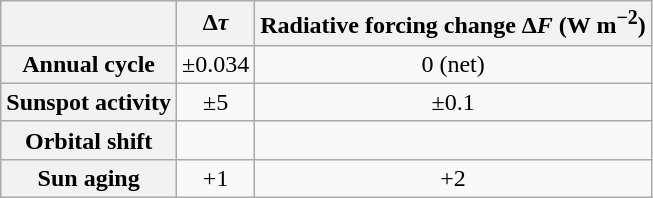<table class="wikitable" style="float:right style="font-size:95%">
<tr>
<th></th>
<th>Δ<em>τ</em></th>
<th>Radiative forcing change Δ<em>F</em> (W m<sup>−2</sup>)</th>
</tr>
<tr>
<th>Annual cycle</th>
<td align=center>±0.034 </td>
<td align=center>0 (net)</td>
</tr>
<tr>
<th>Sunspot activity</th>
<td align=center>±5 </td>
<td align=center>±0.1 </td>
</tr>
<tr>
<th>Orbital shift</th>
<td align=center> </td>
<td align=center></td>
</tr>
<tr>
<th>Sun aging</th>
<td align=center>+1 </td>
<td align=center>+2</td>
</tr>
</table>
